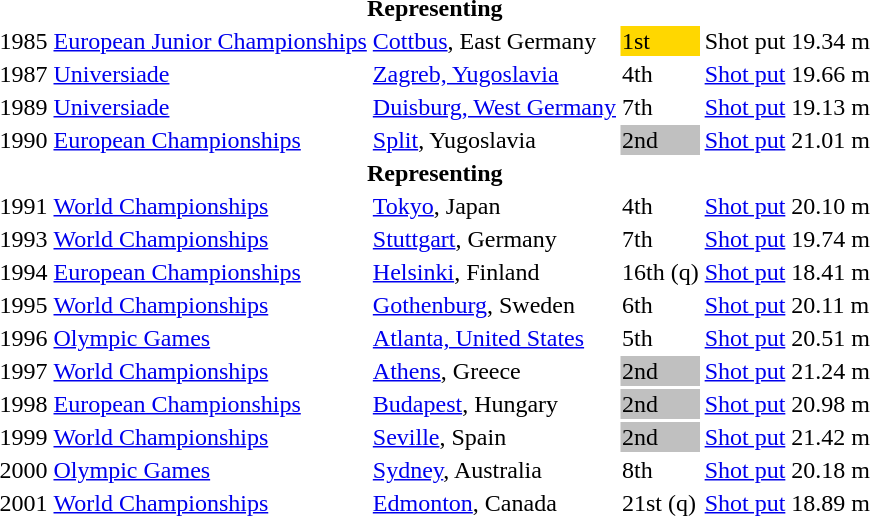<table>
<tr>
<th colspan="6">Representing </th>
</tr>
<tr>
<td>1985</td>
<td><a href='#'>European Junior Championships</a></td>
<td><a href='#'>Cottbus</a>, East Germany</td>
<td bgcolor=gold>1st</td>
<td>Shot put</td>
<td>19.34 m</td>
</tr>
<tr>
<td>1987</td>
<td><a href='#'>Universiade</a></td>
<td><a href='#'>Zagreb, Yugoslavia</a></td>
<td>4th</td>
<td><a href='#'>Shot put</a></td>
<td>19.66 m</td>
</tr>
<tr>
<td>1989</td>
<td><a href='#'>Universiade</a></td>
<td><a href='#'>Duisburg, West Germany</a></td>
<td>7th</td>
<td><a href='#'>Shot put</a></td>
<td>19.13 m</td>
</tr>
<tr>
<td>1990</td>
<td><a href='#'>European Championships</a></td>
<td><a href='#'>Split</a>, Yugoslavia</td>
<td bgcolor=silver>2nd</td>
<td><a href='#'>Shot put</a></td>
<td>21.01 m</td>
</tr>
<tr>
<th colspan="6">Representing </th>
</tr>
<tr>
<td>1991</td>
<td><a href='#'>World Championships</a></td>
<td><a href='#'>Tokyo</a>, Japan</td>
<td>4th</td>
<td><a href='#'>Shot put</a></td>
<td>20.10 m</td>
</tr>
<tr>
<td>1993</td>
<td><a href='#'>World Championships</a></td>
<td><a href='#'>Stuttgart</a>, Germany</td>
<td>7th</td>
<td><a href='#'>Shot put</a></td>
<td>19.74 m</td>
</tr>
<tr>
<td>1994</td>
<td><a href='#'>European Championships</a></td>
<td><a href='#'>Helsinki</a>, Finland</td>
<td>16th (q)</td>
<td><a href='#'>Shot put</a></td>
<td>18.41 m</td>
</tr>
<tr>
<td>1995</td>
<td><a href='#'>World Championships</a></td>
<td><a href='#'>Gothenburg</a>, Sweden</td>
<td>6th</td>
<td><a href='#'>Shot put</a></td>
<td>20.11 m</td>
</tr>
<tr>
<td>1996</td>
<td><a href='#'>Olympic Games</a></td>
<td><a href='#'>Atlanta, United States</a></td>
<td>5th</td>
<td><a href='#'>Shot put</a></td>
<td>20.51 m</td>
</tr>
<tr>
<td>1997</td>
<td><a href='#'>World Championships</a></td>
<td><a href='#'>Athens</a>, Greece</td>
<td bgcolor=silver>2nd</td>
<td><a href='#'>Shot put</a></td>
<td>21.24 m</td>
</tr>
<tr>
<td>1998</td>
<td><a href='#'>European Championships</a></td>
<td><a href='#'>Budapest</a>, Hungary</td>
<td bgcolor=silver>2nd</td>
<td><a href='#'>Shot put</a></td>
<td>20.98 m</td>
</tr>
<tr>
<td>1999</td>
<td><a href='#'>World Championships</a></td>
<td><a href='#'>Seville</a>, Spain</td>
<td bgcolor=silver>2nd</td>
<td><a href='#'>Shot put</a></td>
<td>21.42 m</td>
</tr>
<tr>
<td>2000</td>
<td><a href='#'>Olympic Games</a></td>
<td><a href='#'>Sydney</a>, Australia</td>
<td>8th</td>
<td><a href='#'>Shot put</a></td>
<td>20.18 m</td>
</tr>
<tr>
<td>2001</td>
<td><a href='#'>World Championships</a></td>
<td><a href='#'>Edmonton</a>, Canada</td>
<td>21st (q)</td>
<td><a href='#'>Shot put</a></td>
<td>18.89 m</td>
</tr>
</table>
